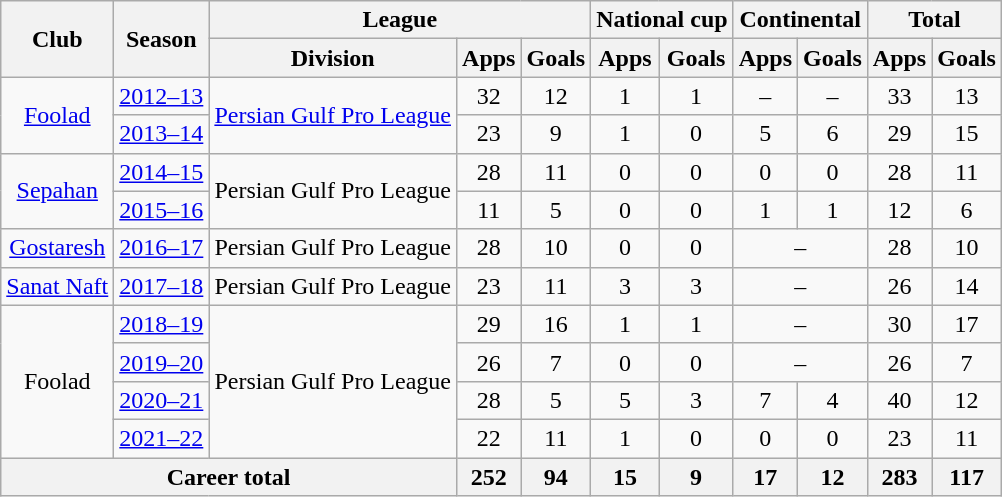<table class="wikitable" style="text-align:center">
<tr>
<th rowspan="2">Club</th>
<th rowspan="2">Season</th>
<th colspan="3">League</th>
<th colspan="2">National cup</th>
<th colspan="2">Continental</th>
<th colspan="2">Total</th>
</tr>
<tr>
<th>Division</th>
<th>Apps</th>
<th>Goals</th>
<th>Apps</th>
<th>Goals</th>
<th>Apps</th>
<th>Goals</th>
<th>Apps</th>
<th>Goals</th>
</tr>
<tr>
<td rowspan="2"><a href='#'>Foolad</a></td>
<td><a href='#'>2012–13</a></td>
<td rowspan="2"><a href='#'>Persian Gulf Pro League</a></td>
<td>32</td>
<td>12</td>
<td>1</td>
<td>1</td>
<td>–</td>
<td>–</td>
<td>33</td>
<td>13</td>
</tr>
<tr>
<td><a href='#'>2013–14</a></td>
<td>23</td>
<td>9</td>
<td>1</td>
<td>0</td>
<td>5</td>
<td>6</td>
<td>29</td>
<td>15</td>
</tr>
<tr>
<td rowspan="2"><a href='#'>Sepahan</a></td>
<td><a href='#'>2014–15</a></td>
<td rowspan="2">Persian Gulf Pro League</td>
<td>28</td>
<td>11</td>
<td>0</td>
<td>0</td>
<td>0</td>
<td>0</td>
<td>28</td>
<td>11</td>
</tr>
<tr>
<td><a href='#'>2015–16</a></td>
<td>11</td>
<td>5</td>
<td>0</td>
<td>0</td>
<td>1</td>
<td>1</td>
<td>12</td>
<td>6</td>
</tr>
<tr>
<td><a href='#'>Gostaresh</a></td>
<td><a href='#'>2016–17</a></td>
<td>Persian Gulf Pro League</td>
<td>28</td>
<td>10</td>
<td>0</td>
<td>0</td>
<td colspan="2">–</td>
<td>28</td>
<td>10</td>
</tr>
<tr>
<td><a href='#'>Sanat Naft</a></td>
<td><a href='#'>2017–18</a></td>
<td>Persian Gulf Pro League</td>
<td>23</td>
<td>11</td>
<td>3</td>
<td>3</td>
<td colspan="2">–</td>
<td>26</td>
<td>14</td>
</tr>
<tr>
<td rowspan="4">Foolad</td>
<td><a href='#'>2018–19</a></td>
<td rowspan="4">Persian Gulf Pro League</td>
<td>29</td>
<td>16</td>
<td>1</td>
<td>1</td>
<td colspan="2">–</td>
<td>30</td>
<td>17</td>
</tr>
<tr>
<td><a href='#'>2019–20</a></td>
<td>26</td>
<td>7</td>
<td>0</td>
<td>0</td>
<td colspan="2">–</td>
<td>26</td>
<td>7</td>
</tr>
<tr>
<td><a href='#'>2020–21</a></td>
<td>28</td>
<td>5</td>
<td>5</td>
<td>3</td>
<td>7</td>
<td>4</td>
<td>40</td>
<td>12</td>
</tr>
<tr>
<td><a href='#'>2021–22</a></td>
<td>22</td>
<td>11</td>
<td>1</td>
<td>0</td>
<td>0</td>
<td>0</td>
<td>23</td>
<td>11</td>
</tr>
<tr>
<th colspan="3">Career total</th>
<th>252</th>
<th>94</th>
<th>15</th>
<th>9</th>
<th>17</th>
<th>12</th>
<th>283</th>
<th>117</th>
</tr>
</table>
